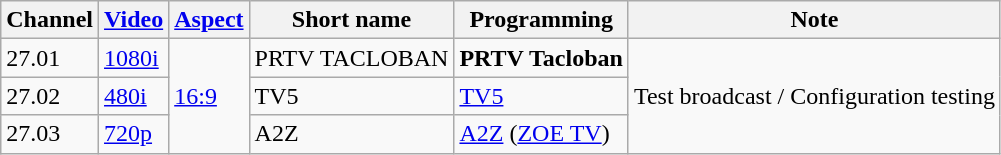<table class="wikitable">
<tr>
<th>Channel</th>
<th><a href='#'>Video</a></th>
<th><a href='#'>Aspect</a></th>
<th>Short name</th>
<th>Programming</th>
<th>Note</th>
</tr>
<tr>
<td>27.01</td>
<td><a href='#'>1080i</a></td>
<td rowspan="3"><a href='#'>16:9</a></td>
<td>PRTV TACLOBAN</td>
<td><strong>PRTV Tacloban</strong></td>
<td rowspan="3">Test broadcast / Configuration testing</td>
</tr>
<tr>
<td>27.02</td>
<td><a href='#'>480i</a></td>
<td>TV5</td>
<td><a href='#'>TV5</a></td>
</tr>
<tr>
<td>27.03</td>
<td><a href='#'>720p</a></td>
<td>A2Z</td>
<td><a href='#'>A2Z</a> (<a href='#'>ZOE TV</a>)</td>
</tr>
</table>
